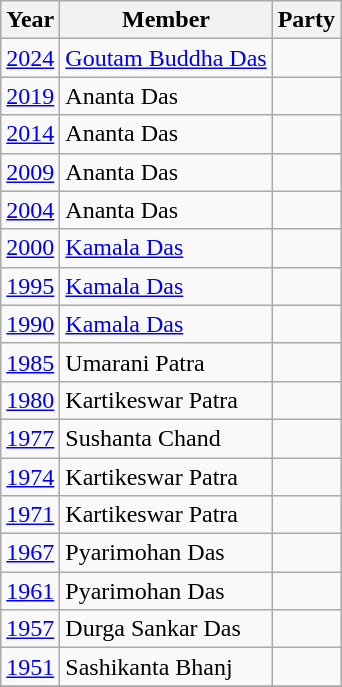<table class="wikitable sortable">
<tr>
<th>Year</th>
<th>Member</th>
<th colspan="2">Party</th>
</tr>
<tr>
<td><a href='#'>2024</a></td>
<td><a href='#'>Goutam Buddha Das</a></td>
<td></td>
</tr>
<tr>
<td><a href='#'>2019</a></td>
<td>Ananta Das</td>
<td></td>
</tr>
<tr>
<td><a href='#'>2014</a></td>
<td>Ananta Das</td>
<td></td>
</tr>
<tr>
<td><a href='#'>2009</a></td>
<td>Ananta Das</td>
<td></td>
</tr>
<tr>
<td><a href='#'>2004</a></td>
<td>Ananta Das</td>
<td></td>
</tr>
<tr>
<td><a href='#'>2000</a></td>
<td><a href='#'>Kamala Das</a></td>
<td></td>
</tr>
<tr>
<td><a href='#'>1995</a></td>
<td><a href='#'>Kamala Das</a></td>
<td></td>
</tr>
<tr>
<td><a href='#'>1990</a></td>
<td><a href='#'>Kamala Das</a></td>
<td></td>
</tr>
<tr>
<td><a href='#'>1985</a></td>
<td>Umarani Patra</td>
<td></td>
</tr>
<tr>
<td><a href='#'>1980</a></td>
<td>Kartikeswar Patra</td>
<td></td>
</tr>
<tr>
<td><a href='#'>1977</a></td>
<td>Sushanta Chand</td>
<td></td>
</tr>
<tr>
<td><a href='#'>1974</a></td>
<td>Kartikeswar Patra</td>
<td></td>
</tr>
<tr>
<td><a href='#'>1971</a></td>
<td>Kartikeswar Patra</td>
<td></td>
</tr>
<tr>
<td><a href='#'>1967</a></td>
<td>Pyarimohan Das</td>
<td></td>
</tr>
<tr>
<td><a href='#'>1961</a></td>
<td>Pyarimohan Das</td>
<td></td>
</tr>
<tr>
<td><a href='#'>1957</a></td>
<td>Durga Sankar Das</td>
<td></td>
</tr>
<tr>
<td><a href='#'>1951</a></td>
<td>Sashikanta Bhanj</td>
<td></td>
</tr>
<tr>
</tr>
</table>
